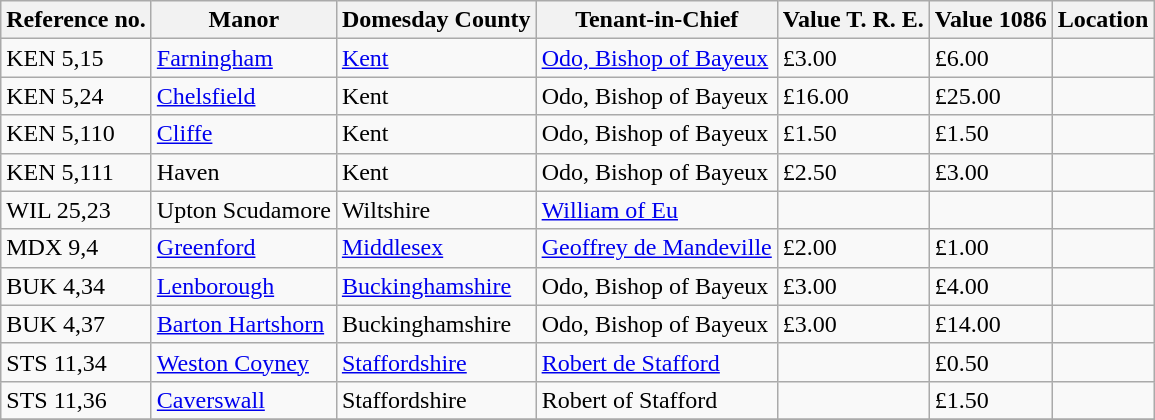<table class="wikitable">
<tr>
<th>Reference no.</th>
<th>Manor</th>
<th>Domesday County</th>
<th>Tenant-in-Chief</th>
<th>Value T. R. E.</th>
<th>Value 1086</th>
<th>Location</th>
</tr>
<tr>
<td>KEN 5,15</td>
<td><a href='#'>Farningham</a></td>
<td><a href='#'>Kent</a></td>
<td><a href='#'>Odo, Bishop of Bayeux</a></td>
<td>£3.00</td>
<td>£6.00</td>
<td></td>
</tr>
<tr>
<td>KEN 5,24</td>
<td><a href='#'>Chelsfield</a></td>
<td>Kent</td>
<td>Odo, Bishop of Bayeux</td>
<td>£16.00</td>
<td>£25.00</td>
<td></td>
</tr>
<tr>
<td>KEN 5,110</td>
<td><a href='#'>Cliffe</a></td>
<td>Kent</td>
<td>Odo, Bishop of Bayeux</td>
<td>£1.50</td>
<td>£1.50</td>
<td></td>
</tr>
<tr>
<td>KEN 5,111</td>
<td>Haven</td>
<td>Kent</td>
<td>Odo, Bishop of Bayeux</td>
<td>£2.50</td>
<td>£3.00</td>
<td></td>
</tr>
<tr>
<td>WIL 25,23</td>
<td>Upton Scudamore</td>
<td>Wiltshire</td>
<td><a href='#'>William of Eu</a></td>
<td></td>
<td></td>
<td></td>
</tr>
<tr>
<td>MDX 9,4</td>
<td><a href='#'>Greenford</a></td>
<td><a href='#'>Middlesex</a></td>
<td><a href='#'>Geoffrey de Mandeville</a></td>
<td>£2.00</td>
<td>£1.00</td>
<td></td>
</tr>
<tr>
<td>BUK 4,34</td>
<td><a href='#'>Lenborough</a></td>
<td><a href='#'>Buckinghamshire</a></td>
<td>Odo, Bishop of Bayeux</td>
<td>£3.00</td>
<td>£4.00</td>
<td></td>
</tr>
<tr>
<td>BUK 4,37</td>
<td><a href='#'>Barton Hartshorn</a></td>
<td>Buckinghamshire</td>
<td>Odo, Bishop of Bayeux</td>
<td>£3.00</td>
<td>£14.00</td>
<td></td>
</tr>
<tr>
<td>STS 11,34</td>
<td><a href='#'>Weston Coyney</a></td>
<td><a href='#'>Staffordshire</a></td>
<td><a href='#'>Robert de Stafford</a></td>
<td></td>
<td>£0.50</td>
<td></td>
</tr>
<tr>
<td>STS 11,36</td>
<td><a href='#'>Caverswall</a></td>
<td>Staffordshire</td>
<td>Robert of Stafford</td>
<td></td>
<td>£1.50</td>
<td></td>
</tr>
<tr>
</tr>
</table>
